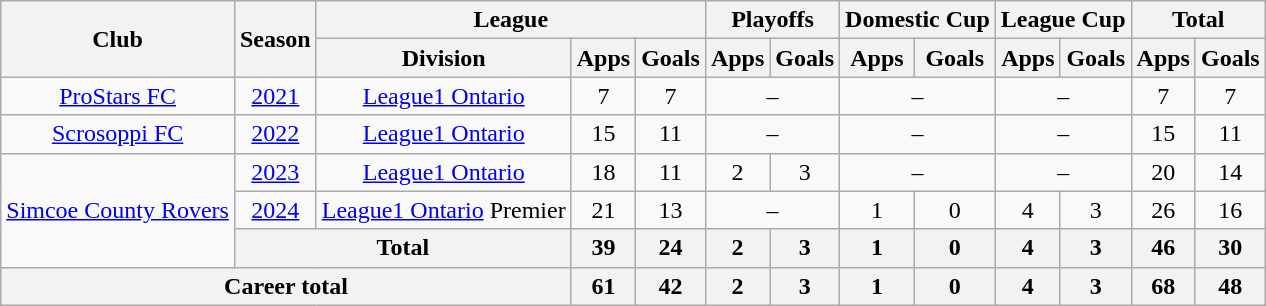<table class="wikitable" style="text-align: center">
<tr>
<th rowspan="2">Club</th>
<th rowspan="2">Season</th>
<th colspan="3">League</th>
<th colspan="2">Playoffs</th>
<th colspan="2">Domestic Cup</th>
<th colspan="2">League Cup</th>
<th colspan="2">Total</th>
</tr>
<tr>
<th>Division</th>
<th>Apps</th>
<th>Goals</th>
<th>Apps</th>
<th>Goals</th>
<th>Apps</th>
<th>Goals</th>
<th>Apps</th>
<th>Goals</th>
<th>Apps</th>
<th>Goals</th>
</tr>
<tr>
<td><a href='#'>ProStars FC</a></td>
<td><a href='#'>2021</a></td>
<td><a href='#'>League1 Ontario</a></td>
<td>7</td>
<td>7</td>
<td colspan="2">–</td>
<td colspan="2">–</td>
<td colspan="2">–</td>
<td>7</td>
<td>7</td>
</tr>
<tr>
<td><a href='#'>Scrosoppi FC</a></td>
<td><a href='#'>2022</a></td>
<td><a href='#'>League1 Ontario</a></td>
<td>15</td>
<td>11</td>
<td colspan="2">–</td>
<td colspan="2">–</td>
<td colspan="2">–</td>
<td>15</td>
<td>11</td>
</tr>
<tr>
<td rowspan=3><a href='#'>Simcoe County Rovers</a></td>
<td><a href='#'>2023</a></td>
<td><a href='#'>League1 Ontario</a></td>
<td>18</td>
<td>11</td>
<td>2</td>
<td>3</td>
<td colspan="2">–</td>
<td colspan="2">–</td>
<td>20</td>
<td>14</td>
</tr>
<tr>
<td><a href='#'>2024</a></td>
<td><a href='#'>League1 Ontario</a> Premier</td>
<td>21</td>
<td>13</td>
<td colspan="2">–</td>
<td>1</td>
<td>0</td>
<td>4</td>
<td>3</td>
<td>26</td>
<td>16</td>
</tr>
<tr>
<th colspan="2"><strong>Total</strong></th>
<th>39</th>
<th>24</th>
<th>2</th>
<th>3</th>
<th>1</th>
<th>0</th>
<th>4</th>
<th>3</th>
<th>46</th>
<th>30</th>
</tr>
<tr>
<th colspan="3"><strong>Career total</strong></th>
<th>61</th>
<th>42</th>
<th>2</th>
<th>3</th>
<th>1</th>
<th>0</th>
<th>4</th>
<th>3</th>
<th>68</th>
<th>48</th>
</tr>
</table>
